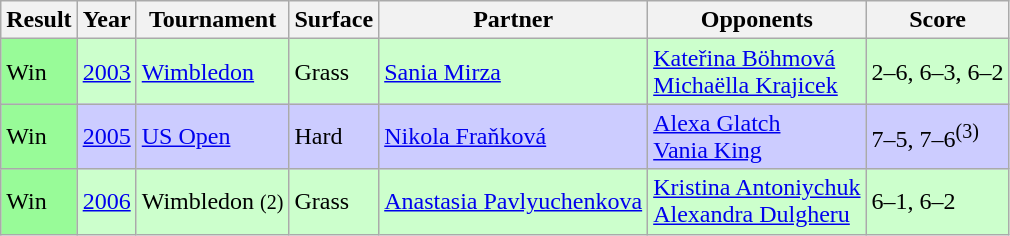<table class="sortable wikitable">
<tr>
<th>Result</th>
<th>Year</th>
<th>Tournament</th>
<th>Surface</th>
<th>Partner</th>
<th>Opponents</th>
<th>Score</th>
</tr>
<tr bgcolor=#CCFFCC>
<td bgcolor=98FB98>Win</td>
<td><a href='#'>2003</a></td>
<td><a href='#'>Wimbledon</a></td>
<td>Grass</td>
<td> <a href='#'>Sania Mirza</a></td>
<td> <a href='#'>Kateřina Böhmová</a> <br>  <a href='#'>Michaëlla Krajicek</a></td>
<td>2–6, 6–3, 6–2</td>
</tr>
<tr bgcolor=#CCCCFF>
<td bgcolor=98FB98>Win</td>
<td><a href='#'>2005</a></td>
<td><a href='#'>US Open</a></td>
<td>Hard</td>
<td> <a href='#'>Nikola Fraňková</a></td>
<td> <a href='#'>Alexa Glatch</a> <br>  <a href='#'>Vania King</a></td>
<td>7–5, 7–6<sup>(3)</sup></td>
</tr>
<tr bgcolor=#CCFFCC>
<td bgcolor=98FB98>Win</td>
<td><a href='#'>2006</a></td>
<td>Wimbledon <small>(2)</small></td>
<td>Grass</td>
<td> <a href='#'>Anastasia Pavlyuchenkova</a></td>
<td> <a href='#'>Kristina Antoniychuk</a> <br>  <a href='#'>Alexandra Dulgheru</a></td>
<td>6–1, 6–2</td>
</tr>
</table>
